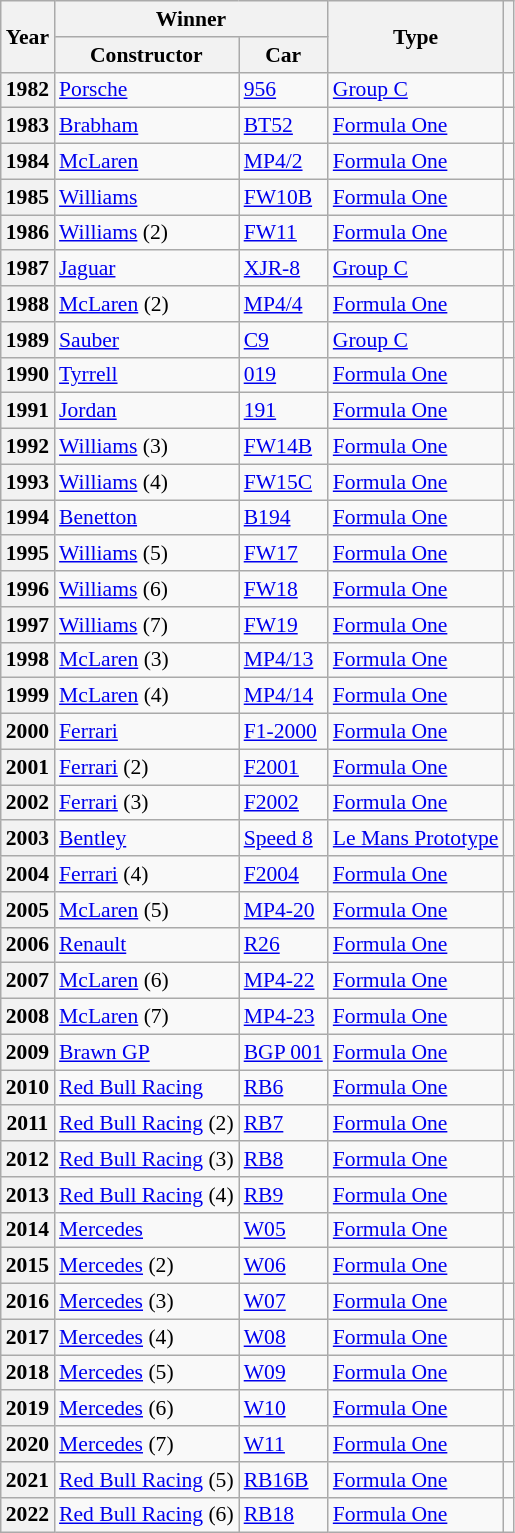<table class="wikitable" style="font-size: 90%;">
<tr>
<th rowspan=2>Year</th>
<th colspan=2>Winner</th>
<th rowspan=2>Type</th>
<th rowspan=2></th>
</tr>
<tr>
<th>Constructor</th>
<th>Car</th>
</tr>
<tr>
<th>1982</th>
<td> <a href='#'>Porsche</a></td>
<td><a href='#'>956</a></td>
<td><a href='#'>Group C</a></td>
<td></td>
</tr>
<tr>
<th>1983</th>
<td> <a href='#'>Brabham</a></td>
<td><a href='#'>BT52</a></td>
<td><a href='#'>Formula One</a></td>
<td></td>
</tr>
<tr>
<th>1984</th>
<td> <a href='#'>McLaren</a></td>
<td><a href='#'>MP4/2</a></td>
<td><a href='#'>Formula One</a></td>
<td></td>
</tr>
<tr>
<th>1985</th>
<td> <a href='#'>Williams</a></td>
<td><a href='#'>FW10B</a></td>
<td><a href='#'>Formula One</a></td>
<td></td>
</tr>
<tr>
<th>1986</th>
<td> <a href='#'>Williams</a> (2)</td>
<td><a href='#'>FW11</a></td>
<td><a href='#'>Formula One</a></td>
<td></td>
</tr>
<tr>
<th>1987</th>
<td> <a href='#'>Jaguar</a></td>
<td><a href='#'>XJR-8</a></td>
<td><a href='#'>Group C</a></td>
<td></td>
</tr>
<tr>
<th>1988</th>
<td> <a href='#'>McLaren</a> (2)</td>
<td><a href='#'>MP4/4</a></td>
<td><a href='#'>Formula One</a></td>
<td></td>
</tr>
<tr>
<th>1989</th>
<td> <a href='#'>Sauber</a></td>
<td><a href='#'>C9</a></td>
<td><a href='#'>Group C</a></td>
<td></td>
</tr>
<tr>
<th>1990</th>
<td> <a href='#'>Tyrrell</a></td>
<td><a href='#'>019</a></td>
<td><a href='#'>Formula One</a></td>
<td></td>
</tr>
<tr>
<th>1991</th>
<td> <a href='#'>Jordan</a></td>
<td><a href='#'>191</a></td>
<td><a href='#'>Formula One</a></td>
<td></td>
</tr>
<tr>
<th>1992</th>
<td> <a href='#'>Williams</a> (3)</td>
<td><a href='#'>FW14B</a></td>
<td><a href='#'>Formula One</a></td>
<td></td>
</tr>
<tr>
<th>1993</th>
<td> <a href='#'>Williams</a> (4)</td>
<td><a href='#'>FW15C</a></td>
<td><a href='#'>Formula One</a></td>
<td></td>
</tr>
<tr>
<th>1994</th>
<td> <a href='#'>Benetton</a></td>
<td><a href='#'>B194</a></td>
<td><a href='#'>Formula One</a></td>
<td></td>
</tr>
<tr>
<th>1995</th>
<td> <a href='#'>Williams</a> (5)</td>
<td><a href='#'>FW17</a></td>
<td><a href='#'>Formula One</a></td>
<td></td>
</tr>
<tr>
<th>1996</th>
<td> <a href='#'>Williams</a> (6)</td>
<td><a href='#'>FW18</a></td>
<td><a href='#'>Formula One</a></td>
<td></td>
</tr>
<tr>
<th>1997</th>
<td> <a href='#'>Williams</a> (7)</td>
<td><a href='#'>FW19</a></td>
<td><a href='#'>Formula One</a></td>
<td></td>
</tr>
<tr>
<th>1998</th>
<td> <a href='#'>McLaren</a> (3)</td>
<td><a href='#'>MP4/13</a></td>
<td><a href='#'>Formula One</a></td>
<td></td>
</tr>
<tr>
<th>1999</th>
<td> <a href='#'>McLaren</a> (4)</td>
<td><a href='#'>MP4/14</a></td>
<td><a href='#'>Formula One</a></td>
<td></td>
</tr>
<tr>
<th>2000</th>
<td> <a href='#'>Ferrari</a></td>
<td><a href='#'>F1-2000</a></td>
<td><a href='#'>Formula One</a></td>
<td></td>
</tr>
<tr>
<th>2001</th>
<td> <a href='#'>Ferrari</a> (2)</td>
<td><a href='#'>F2001</a></td>
<td><a href='#'>Formula One</a></td>
<td></td>
</tr>
<tr>
<th>2002</th>
<td> <a href='#'>Ferrari</a> (3)</td>
<td><a href='#'>F2002</a></td>
<td><a href='#'>Formula One</a></td>
<td></td>
</tr>
<tr>
<th>2003</th>
<td> <a href='#'>Bentley</a></td>
<td><a href='#'>Speed 8</a></td>
<td><a href='#'>Le Mans Prototype</a></td>
<td></td>
</tr>
<tr>
<th>2004</th>
<td> <a href='#'>Ferrari</a> (4)</td>
<td><a href='#'>F2004</a></td>
<td><a href='#'>Formula One</a></td>
<td></td>
</tr>
<tr>
<th>2005</th>
<td> <a href='#'>McLaren</a> (5)</td>
<td><a href='#'>MP4-20</a></td>
<td><a href='#'>Formula One</a></td>
<td></td>
</tr>
<tr>
<th>2006</th>
<td> <a href='#'>Renault</a></td>
<td><a href='#'>R26</a></td>
<td><a href='#'>Formula One</a></td>
<td></td>
</tr>
<tr>
<th>2007</th>
<td> <a href='#'>McLaren</a> (6)</td>
<td><a href='#'>MP4-22</a></td>
<td><a href='#'>Formula One</a></td>
<td></td>
</tr>
<tr>
<th>2008</th>
<td> <a href='#'>McLaren</a> (7)</td>
<td><a href='#'>MP4-23</a></td>
<td><a href='#'>Formula One</a></td>
<td></td>
</tr>
<tr>
<th>2009</th>
<td> <a href='#'>Brawn GP</a></td>
<td><a href='#'>BGP 001</a></td>
<td><a href='#'>Formula One</a></td>
<td></td>
</tr>
<tr>
<th>2010</th>
<td> <a href='#'>Red Bull Racing</a></td>
<td><a href='#'>RB6</a></td>
<td><a href='#'>Formula One</a></td>
<td></td>
</tr>
<tr>
<th>2011</th>
<td> <a href='#'>Red Bull Racing</a> (2)</td>
<td><a href='#'>RB7</a></td>
<td><a href='#'>Formula One</a></td>
<td></td>
</tr>
<tr>
<th>2012</th>
<td> <a href='#'>Red Bull Racing</a> (3)</td>
<td><a href='#'>RB8</a></td>
<td><a href='#'>Formula One</a></td>
<td></td>
</tr>
<tr>
<th>2013</th>
<td> <a href='#'>Red Bull Racing</a> (4)</td>
<td><a href='#'>RB9</a></td>
<td><a href='#'>Formula One</a></td>
<td></td>
</tr>
<tr>
<th>2014</th>
<td> <a href='#'>Mercedes</a></td>
<td><a href='#'>W05</a></td>
<td><a href='#'>Formula One</a></td>
<td></td>
</tr>
<tr>
<th>2015</th>
<td> <a href='#'>Mercedes</a> (2)</td>
<td><a href='#'>W06</a></td>
<td><a href='#'>Formula One</a></td>
<td></td>
</tr>
<tr>
<th>2016</th>
<td> <a href='#'>Mercedes</a> (3)</td>
<td><a href='#'>W07</a></td>
<td><a href='#'>Formula One</a></td>
<td></td>
</tr>
<tr>
<th>2017</th>
<td> <a href='#'>Mercedes</a> (4)</td>
<td><a href='#'>W08</a></td>
<td><a href='#'>Formula One</a></td>
<td></td>
</tr>
<tr>
<th>2018</th>
<td> <a href='#'>Mercedes</a> (5)</td>
<td><a href='#'>W09</a></td>
<td><a href='#'>Formula One</a></td>
<td></td>
</tr>
<tr>
<th>2019</th>
<td> <a href='#'>Mercedes</a> (6)</td>
<td><a href='#'>W10</a></td>
<td><a href='#'>Formula One</a></td>
<td></td>
</tr>
<tr>
<th>2020</th>
<td> <a href='#'>Mercedes</a> (7)</td>
<td><a href='#'>W11</a></td>
<td><a href='#'>Formula One</a></td>
<td></td>
</tr>
<tr>
<th>2021</th>
<td> <a href='#'>Red Bull Racing</a> (5)</td>
<td><a href='#'>RB16B</a></td>
<td><a href='#'>Formula One</a></td>
<td></td>
</tr>
<tr>
<th>2022</th>
<td> <a href='#'>Red Bull Racing</a> (6)</td>
<td><a href='#'>RB18</a></td>
<td><a href='#'>Formula One</a></td>
<td></td>
</tr>
</table>
